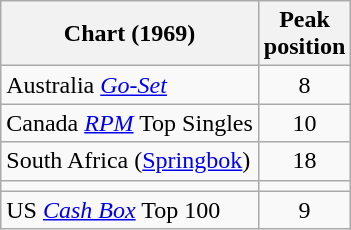<table class="wikitable sortable">
<tr>
<th>Chart (1969)</th>
<th>Peak<br>position</th>
</tr>
<tr>
<td>Australia <em><a href='#'>Go-Set</a></em> </td>
<td style="text-align:center;">8</td>
</tr>
<tr>
<td>Canada <em><a href='#'>RPM</a></em> Top Singles</td>
<td style="text-align:center;">10</td>
</tr>
<tr>
<td>South Africa (<a href='#'>Springbok</a>)</td>
<td align="center">18</td>
</tr>
<tr>
<td></td>
</tr>
<tr>
<td>US <a href='#'><em>Cash Box</em></a> Top 100</td>
<td align="center">9</td>
</tr>
</table>
